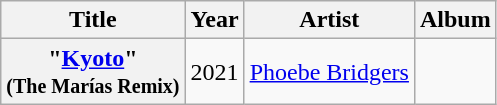<table class="wikitable plainrowheaders" style="text-align:center">
<tr>
<th scope="col">Title</th>
<th scope="col">Year</th>
<th scope="col">Artist</th>
<th scope="col">Album</th>
</tr>
<tr>
<th scope="row">"<a href='#'>Kyoto</a>"<br><small>(The Marías Remix)</small></th>
<td>2021</td>
<td><a href='#'>Phoebe Bridgers</a></td>
<td></td>
</tr>
</table>
